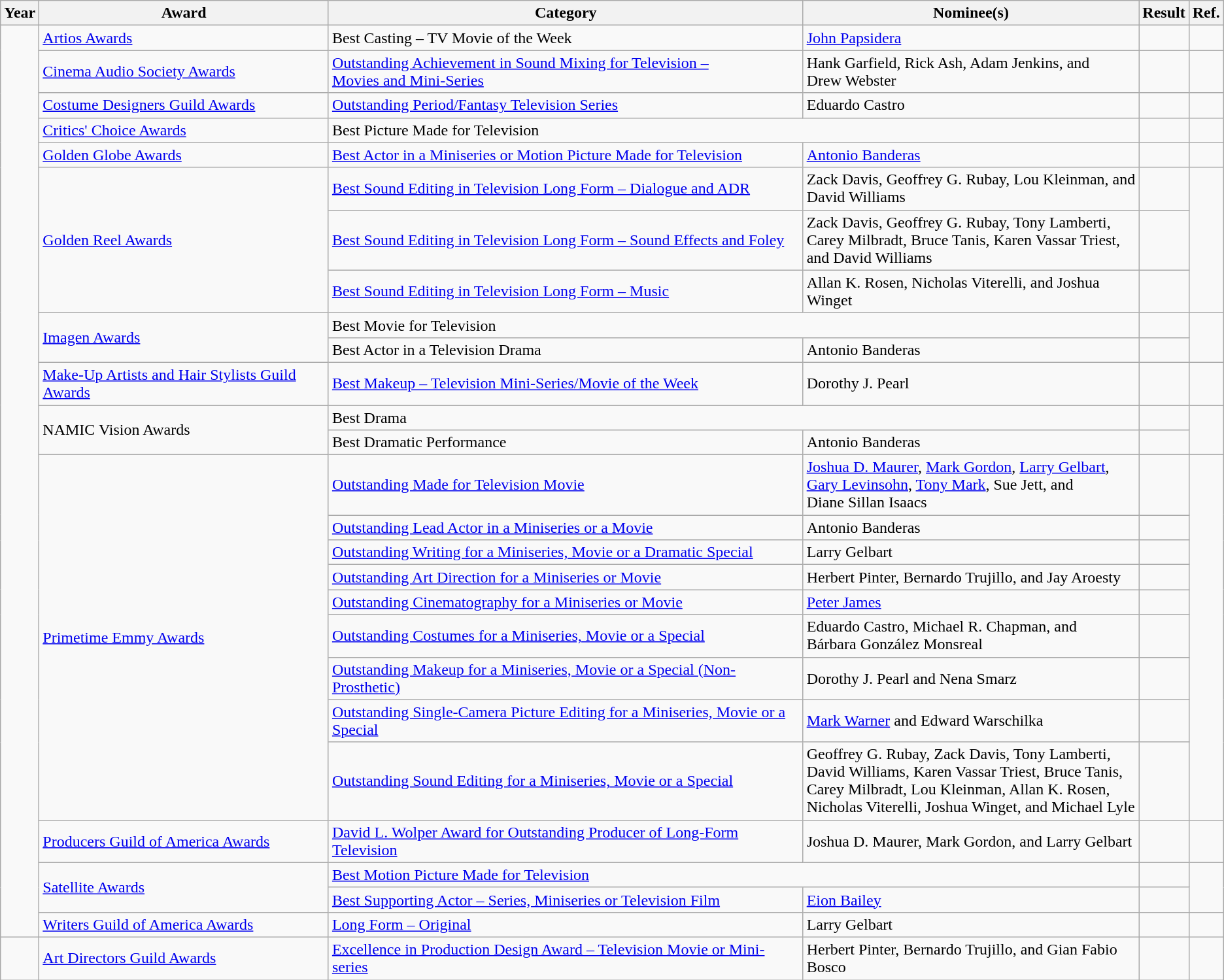<table class="wikitable sortable">
<tr>
<th>Year</th>
<th>Award</th>
<th>Category</th>
<th>Nominee(s)</th>
<th>Result</th>
<th>Ref.</th>
</tr>
<tr>
<td rowspan="26"></td>
<td><a href='#'>Artios Awards</a></td>
<td>Best Casting – TV Movie of the Week</td>
<td><a href='#'>John Papsidera</a></td>
<td></td>
<td align="center"></td>
</tr>
<tr>
<td><a href='#'>Cinema Audio Society Awards</a></td>
<td><a href='#'>Outstanding Achievement in Sound Mixing for Television – <br> Movies and Mini-Series</a></td>
<td>Hank Garfield, Rick Ash, Adam Jenkins, and <br> Drew Webster</td>
<td></td>
<td align="center"></td>
</tr>
<tr>
<td><a href='#'>Costume Designers Guild Awards</a></td>
<td><a href='#'>Outstanding Period/Fantasy Television Series</a></td>
<td>Eduardo Castro</td>
<td></td>
<td align="center"></td>
</tr>
<tr>
<td><a href='#'>Critics' Choice Awards</a></td>
<td colspan="2">Best Picture Made for Television</td>
<td></td>
<td align="center"></td>
</tr>
<tr>
<td><a href='#'>Golden Globe Awards</a></td>
<td><a href='#'>Best Actor in a Miniseries or Motion Picture Made for Television</a></td>
<td><a href='#'>Antonio Banderas</a></td>
<td></td>
<td align="center"></td>
</tr>
<tr>
<td rowspan="3"><a href='#'>Golden Reel Awards</a></td>
<td><a href='#'>Best Sound Editing in Television Long Form – Dialogue and ADR</a></td>
<td>Zack Davis, Geoffrey G. Rubay, Lou Kleinman, and <br> David Williams</td>
<td></td>
<td align="center" rowspan="3"></td>
</tr>
<tr>
<td><a href='#'>Best Sound Editing in Television Long Form – Sound Effects and Foley</a></td>
<td>Zack Davis, Geoffrey G. Rubay, Tony Lamberti, <br> Carey Milbradt, Bruce Tanis, Karen Vassar Triest, <br> and David Williams</td>
<td></td>
</tr>
<tr>
<td><a href='#'>Best Sound Editing in Television Long Form – Music</a></td>
<td>Allan K. Rosen, Nicholas Viterelli, and Joshua Winget</td>
<td></td>
</tr>
<tr>
<td rowspan="2"><a href='#'>Imagen Awards</a></td>
<td colspan="2">Best Movie for Television</td>
<td></td>
<td align="center" rowspan="2"></td>
</tr>
<tr>
<td>Best Actor in a Television Drama</td>
<td>Antonio Banderas</td>
<td></td>
</tr>
<tr>
<td><a href='#'>Make-Up Artists and Hair Stylists Guild Awards</a></td>
<td><a href='#'>Best Makeup – Television Mini-Series/Movie of the Week</a></td>
<td>Dorothy J. Pearl</td>
<td></td>
<td align="center"></td>
</tr>
<tr>
<td rowspan="2">NAMIC Vision Awards</td>
<td colspan="2">Best Drama</td>
<td></td>
<td align="center" rowspan="2"></td>
</tr>
<tr>
<td>Best Dramatic Performance</td>
<td>Antonio Banderas</td>
<td></td>
</tr>
<tr>
<td rowspan="9"><a href='#'>Primetime Emmy Awards</a></td>
<td><a href='#'>Outstanding Made for Television Movie</a></td>
<td><a href='#'>Joshua D. Maurer</a>, <a href='#'>Mark Gordon</a>, <a href='#'>Larry Gelbart</a>, <br> <a href='#'>Gary Levinsohn</a>, <a href='#'>Tony Mark</a>, Sue Jett, and <br> Diane Sillan Isaacs</td>
<td></td>
<td align="center" rowspan="9"></td>
</tr>
<tr>
<td><a href='#'>Outstanding Lead Actor in a Miniseries or a Movie</a></td>
<td>Antonio Banderas</td>
<td></td>
</tr>
<tr>
<td><a href='#'>Outstanding Writing for a Miniseries, Movie or a Dramatic Special</a></td>
<td>Larry Gelbart</td>
<td></td>
</tr>
<tr>
<td><a href='#'>Outstanding Art Direction for a Miniseries or Movie</a></td>
<td>Herbert Pinter, Bernardo Trujillo, and Jay Aroesty</td>
<td></td>
</tr>
<tr>
<td><a href='#'>Outstanding Cinematography for a Miniseries or Movie</a></td>
<td><a href='#'>Peter James</a></td>
<td></td>
</tr>
<tr>
<td><a href='#'>Outstanding Costumes for a Miniseries, Movie or a Special</a></td>
<td>Eduardo Castro, Michael R. Chapman, and <br> Bárbara González Monsreal</td>
<td></td>
</tr>
<tr>
<td><a href='#'>Outstanding Makeup for a Miniseries, Movie or a Special (Non-Prosthetic)</a></td>
<td>Dorothy J. Pearl and Nena Smarz</td>
<td></td>
</tr>
<tr>
<td><a href='#'>Outstanding Single-Camera Picture Editing for a Miniseries, Movie or a Special</a></td>
<td><a href='#'>Mark Warner</a> and Edward Warschilka</td>
<td></td>
</tr>
<tr>
<td><a href='#'>Outstanding Sound Editing for a Miniseries, Movie or a Special</a></td>
<td>Geoffrey G. Rubay, Zack Davis, Tony Lamberti, <br> David Williams, Karen Vassar Triest, Bruce Tanis, <br> Carey Milbradt, Lou Kleinman, Allan K. Rosen, <br> Nicholas Viterelli, Joshua Winget, and Michael Lyle</td>
<td></td>
</tr>
<tr>
<td><a href='#'>Producers Guild of America Awards</a></td>
<td><a href='#'>David L. Wolper Award for Outstanding Producer of Long-Form Television</a></td>
<td>Joshua D. Maurer, Mark Gordon, and Larry Gelbart</td>
<td></td>
<td align="center"></td>
</tr>
<tr>
<td rowspan="2"><a href='#'>Satellite Awards</a></td>
<td colspan="2"><a href='#'>Best Motion Picture Made for Television</a></td>
<td></td>
<td align="center" rowspan="2"></td>
</tr>
<tr>
<td><a href='#'>Best Supporting Actor – Series, Miniseries or Television Film</a></td>
<td><a href='#'>Eion Bailey</a></td>
<td></td>
</tr>
<tr>
<td><a href='#'>Writers Guild of America Awards</a></td>
<td><a href='#'>Long Form – Original</a></td>
<td>Larry Gelbart</td>
<td></td>
<td align="center"></td>
</tr>
<tr>
<td></td>
<td><a href='#'>Art Directors Guild Awards</a></td>
<td><a href='#'>Excellence in Production Design Award – Television Movie or Mini-series</a></td>
<td>Herbert Pinter, Bernardo Trujillo, and Gian Fabio Bosco</td>
<td></td>
<td align="center"></td>
</tr>
</table>
